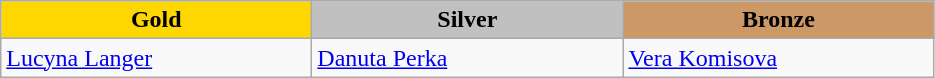<table class="wikitable" style="text-align:left">
<tr align="center">
<td width=200 bgcolor=gold><strong>Gold</strong></td>
<td width=200 bgcolor=silver><strong>Silver</strong></td>
<td width=200 bgcolor=CC9966><strong>Bronze</strong></td>
</tr>
<tr>
<td><a href='#'>Lucyna Langer</a><br><em></em></td>
<td><a href='#'>Danuta Perka</a><br><em></em></td>
<td><a href='#'>Vera Komisova</a><br><em></em></td>
</tr>
</table>
